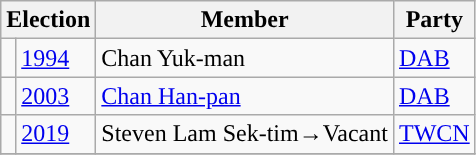<table class="wikitable">
<tr>
<th colspan="2">Election</th>
<th>Member</th>
<th>Party</th>
</tr>
<tr>
<td style="background-color: "></td>
<td><a href='#'>1994</a></td>
<td>Chan Yuk-man</td>
<td><a href='#'>DAB</a></td>
</tr>
<tr>
<td style="background-color: "></td>
<td><a href='#'>2003</a></td>
<td><a href='#'>Chan Han-pan</a></td>
<td><a href='#'>DAB</a></td>
</tr>
<tr>
<td style="background-color: "></td>
<td><a href='#'>2019</a></td>
<td>Steven Lam Sek-tim→Vacant</td>
<td><a href='#'>TWCN</a></td>
</tr>
<tr>
</tr>
</table>
